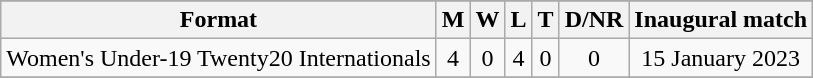<table class="wikitable" style="text-align: center;">
<tr>
</tr>
<tr>
<th>Format</th>
<th>M</th>
<th>W</th>
<th>L</th>
<th>T</th>
<th>D/NR</th>
<th>Inaugural match</th>
</tr>
<tr>
<td align="left">Women's Under-19 Twenty20 Internationals</td>
<td>4</td>
<td>0</td>
<td>4</td>
<td>0</td>
<td>0</td>
<td>15 January 2023</td>
</tr>
<tr>
</tr>
</table>
